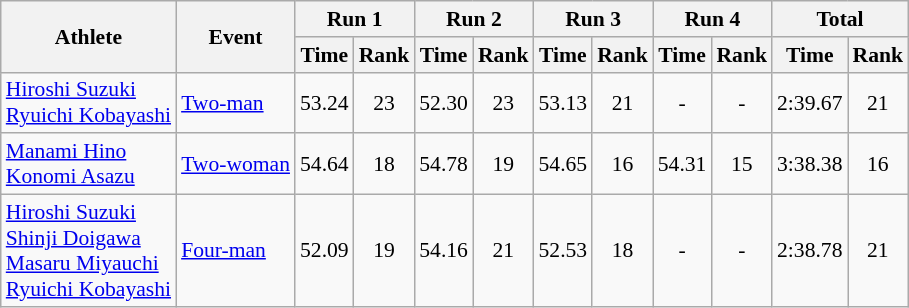<table class="wikitable" style="font-size:90%">
<tr>
<th rowspan="2">Athlete</th>
<th rowspan="2">Event</th>
<th colspan="2">Run 1</th>
<th colspan="2">Run 2</th>
<th colspan="2">Run 3</th>
<th colspan="2">Run 4</th>
<th colspan="2">Total</th>
</tr>
<tr>
<th>Time</th>
<th>Rank</th>
<th>Time</th>
<th>Rank</th>
<th>Time</th>
<th>Rank</th>
<th>Time</th>
<th>Rank</th>
<th>Time</th>
<th>Rank</th>
</tr>
<tr>
<td><a href='#'>Hiroshi Suzuki</a><br><a href='#'>Ryuichi Kobayashi</a></td>
<td><a href='#'>Two-man</a></td>
<td align="center">53.24</td>
<td align="center">23</td>
<td align="center">52.30</td>
<td align="center">23</td>
<td align="center">53.13</td>
<td align="center">21</td>
<td align="center">-</td>
<td align="center">-</td>
<td align="center">2:39.67</td>
<td align="center">21</td>
</tr>
<tr>
<td><a href='#'>Manami Hino</a><br><a href='#'>Konomi Asazu</a></td>
<td><a href='#'>Two-woman</a></td>
<td align="center">54.64</td>
<td align="center">18</td>
<td align="center">54.78</td>
<td align="center">19</td>
<td align="center">54.65</td>
<td align="center">16</td>
<td align="center">54.31</td>
<td align="center">15</td>
<td align="center">3:38.38</td>
<td align="center">16</td>
</tr>
<tr>
<td><a href='#'>Hiroshi Suzuki</a><br><a href='#'>Shinji Doigawa</a><br><a href='#'>Masaru Miyauchi</a><br> <a href='#'>Ryuichi Kobayashi</a></td>
<td><a href='#'>Four-man</a></td>
<td align="center">52.09</td>
<td align="center">19</td>
<td align="center">54.16</td>
<td align="center">21</td>
<td align="center">52.53</td>
<td align="center">18</td>
<td align="center">-</td>
<td align="center">-</td>
<td align="center">2:38.78</td>
<td align="center">21</td>
</tr>
</table>
